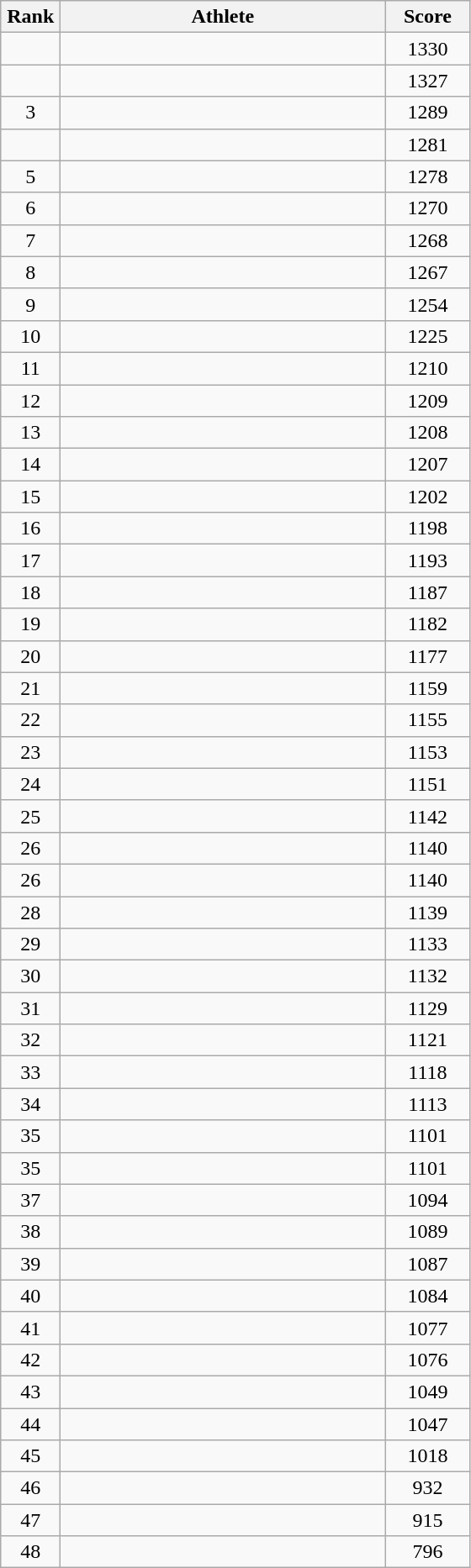<table class=wikitable style="text-align:center">
<tr>
<th width=40>Rank</th>
<th width=250>Athlete</th>
<th width=60>Score</th>
</tr>
<tr>
<td></td>
<td align=left></td>
<td>1330</td>
</tr>
<tr>
<td></td>
<td align=left></td>
<td>1327</td>
</tr>
<tr>
<td>3</td>
<td align=left></td>
<td>1289</td>
</tr>
<tr>
<td></td>
<td align=left></td>
<td>1281</td>
</tr>
<tr>
<td>5</td>
<td align=left></td>
<td>1278</td>
</tr>
<tr>
<td>6</td>
<td align=left></td>
<td>1270</td>
</tr>
<tr>
<td>7</td>
<td align=left></td>
<td>1268</td>
</tr>
<tr>
<td>8</td>
<td align=left></td>
<td>1267</td>
</tr>
<tr>
<td>9</td>
<td align=left></td>
<td>1254</td>
</tr>
<tr>
<td>10</td>
<td align=left></td>
<td>1225</td>
</tr>
<tr>
<td>11</td>
<td align=left></td>
<td>1210</td>
</tr>
<tr>
<td>12</td>
<td align=left></td>
<td>1209</td>
</tr>
<tr>
<td>13</td>
<td align=left></td>
<td>1208</td>
</tr>
<tr>
<td>14</td>
<td align=left></td>
<td>1207</td>
</tr>
<tr>
<td>15</td>
<td align=left></td>
<td>1202</td>
</tr>
<tr>
<td>16</td>
<td align=left></td>
<td>1198</td>
</tr>
<tr>
<td>17</td>
<td align=left></td>
<td>1193</td>
</tr>
<tr>
<td>18</td>
<td align=left></td>
<td>1187</td>
</tr>
<tr>
<td>19</td>
<td align=left></td>
<td>1182</td>
</tr>
<tr>
<td>20</td>
<td align=left></td>
<td>1177</td>
</tr>
<tr>
<td>21</td>
<td align=left></td>
<td>1159</td>
</tr>
<tr>
<td>22</td>
<td align=left></td>
<td>1155</td>
</tr>
<tr>
<td>23</td>
<td align=left></td>
<td>1153</td>
</tr>
<tr>
<td>24</td>
<td align=left></td>
<td>1151</td>
</tr>
<tr>
<td>25</td>
<td align=left></td>
<td>1142</td>
</tr>
<tr>
<td>26</td>
<td align=left></td>
<td>1140</td>
</tr>
<tr>
<td>26</td>
<td align=left></td>
<td>1140</td>
</tr>
<tr>
<td>28</td>
<td align=left></td>
<td>1139</td>
</tr>
<tr>
<td>29</td>
<td align=left></td>
<td>1133</td>
</tr>
<tr>
<td>30</td>
<td align=left></td>
<td>1132</td>
</tr>
<tr>
<td>31</td>
<td align=left></td>
<td>1129</td>
</tr>
<tr>
<td>32</td>
<td align=left></td>
<td>1121</td>
</tr>
<tr>
<td>33</td>
<td align=left></td>
<td>1118</td>
</tr>
<tr>
<td>34</td>
<td align=left></td>
<td>1113</td>
</tr>
<tr>
<td>35</td>
<td align=left></td>
<td>1101</td>
</tr>
<tr>
<td>35</td>
<td align=left></td>
<td>1101</td>
</tr>
<tr>
<td>37</td>
<td align=left></td>
<td>1094</td>
</tr>
<tr>
<td>38</td>
<td align=left></td>
<td>1089</td>
</tr>
<tr>
<td>39</td>
<td align=left></td>
<td>1087</td>
</tr>
<tr>
<td>40</td>
<td align=left></td>
<td>1084</td>
</tr>
<tr>
<td>41</td>
<td align=left></td>
<td>1077</td>
</tr>
<tr>
<td>42</td>
<td align=left></td>
<td>1076</td>
</tr>
<tr>
<td>43</td>
<td align=left></td>
<td>1049</td>
</tr>
<tr>
<td>44</td>
<td align=left></td>
<td>1047</td>
</tr>
<tr>
<td>45</td>
<td align=left></td>
<td>1018</td>
</tr>
<tr>
<td>46</td>
<td align=left></td>
<td>932</td>
</tr>
<tr>
<td>47</td>
<td align=left></td>
<td>915</td>
</tr>
<tr>
<td>48</td>
<td align=left></td>
<td>796</td>
</tr>
</table>
